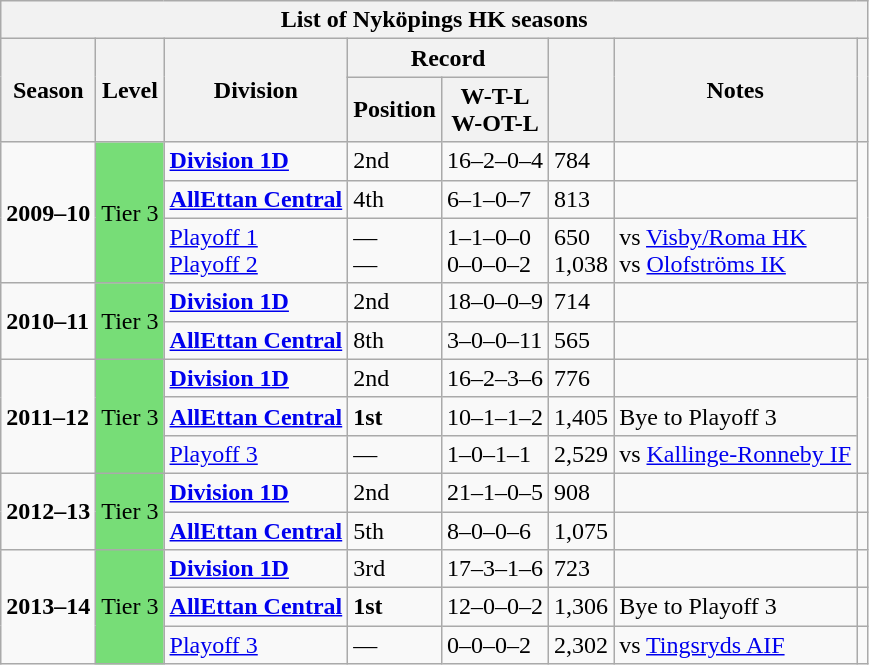<table class="wikitable collapsible">
<tr>
<th colspan=8>List of Nyköpings HK seasons</th>
</tr>
<tr>
<th rowspan="2">Season</th>
<th rowspan="2">Level</th>
<th rowspan="2">Division</th>
<th colspan="2">Record</th>
<th rowspan=2></th>
<th rowspan="2">Notes</th>
<th rowspan="2"></th>
</tr>
<tr>
<th>Position</th>
<th>W-T-L<br>W-OT-L</th>
</tr>
<tr>
<td rowspan=3><strong>2009–10</strong></td>
<td rowspan=3 style="background:#77DD77;">Tier 3</td>
<td><strong><a href='#'>Division 1D</a></strong></td>
<td>2nd</td>
<td>16–2–0–4</td>
<td>784</td>
<td></td>
<td rowspan=3></td>
</tr>
<tr>
<td><strong><a href='#'>AllEttan Central</a></strong></td>
<td>4th</td>
<td>6–1–0–7</td>
<td>813</td>
<td></td>
</tr>
<tr>
<td><a href='#'>Playoff 1</a><br><a href='#'>Playoff 2</a></td>
<td>—<br>—</td>
<td>1–1–0–0<br>0–0–0–2</td>
<td>650<br>1,038</td>
<td>vs <a href='#'>Visby/Roma HK</a><br>vs <a href='#'>Olofströms IK</a></td>
</tr>
<tr>
<td rowspan=2><strong>2010–11</strong></td>
<td rowspan=2 style="background:#77DD77;">Tier 3</td>
<td><strong><a href='#'>Division 1D</a></strong></td>
<td>2nd</td>
<td>18–0–0–9</td>
<td>714</td>
<td></td>
<td rowspan=2></td>
</tr>
<tr>
<td><strong><a href='#'>AllEttan Central</a></strong></td>
<td>8th</td>
<td>3–0–0–11</td>
<td>565</td>
<td></td>
</tr>
<tr>
<td rowspan=3><strong>2011–12</strong></td>
<td rowspan=3 style="background:#77DD77;">Tier 3</td>
<td><strong><a href='#'>Division 1D</a></strong></td>
<td>2nd</td>
<td>16–2–3–6</td>
<td>776</td>
<td></td>
<td rowspan=3></td>
</tr>
<tr>
<td><strong><a href='#'>AllEttan Central</a></strong></td>
<td><strong>1st</strong></td>
<td>10–1–1–2</td>
<td>1,405</td>
<td>Bye to Playoff 3</td>
</tr>
<tr>
<td><a href='#'>Playoff 3</a></td>
<td>—</td>
<td>1–0–1–1</td>
<td>2,529</td>
<td>vs <a href='#'>Kallinge-Ronneby IF</a></td>
</tr>
<tr>
<td rowspan=2><strong>2012–13</strong></td>
<td rowspan=2 style="background:#77DD77;">Tier 3</td>
<td><strong><a href='#'>Division 1D</a></strong></td>
<td>2nd</td>
<td>21–1–0–5</td>
<td>908</td>
<td></td>
<td></td>
</tr>
<tr>
<td><strong><a href='#'>AllEttan Central</a></strong></td>
<td>5th</td>
<td>8–0–0–6</td>
<td>1,075</td>
<td></td>
<td></td>
</tr>
<tr>
<td rowspan=3><strong>2013–14</strong></td>
<td rowspan=3 style="background:#77DD77;">Tier 3</td>
<td><strong><a href='#'>Division 1D</a></strong></td>
<td>3rd</td>
<td>17–3–1–6</td>
<td>723</td>
<td></td>
<td></td>
</tr>
<tr>
<td><strong><a href='#'>AllEttan Central</a></strong></td>
<td><strong>1st</strong></td>
<td>12–0–0–2</td>
<td>1,306</td>
<td>Bye to Playoff 3</td>
<td></td>
</tr>
<tr>
<td><a href='#'>Playoff 3</a></td>
<td>—</td>
<td>0–0–0–2</td>
<td>2,302</td>
<td>vs <a href='#'>Tingsryds AIF</a></td>
<td></td>
</tr>
</table>
